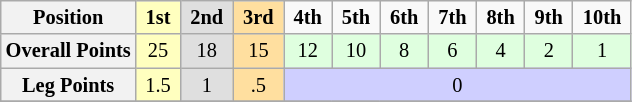<table class="wikitable" style="font-size:85%; text-align:center">
<tr>
<th>Position</th>
<td style="background:#ffffbf;"> <strong>1st</strong> </td>
<td style="background:#dfdfdf;"> <strong>2nd</strong> </td>
<td style="background:#ffdf9f;"> <strong>3rd</strong> </td>
<td> <strong>4th</strong> </td>
<td> <strong>5th</strong> </td>
<td> <strong>6th</strong> </td>
<td> <strong>7th</strong> </td>
<td> <strong>8th</strong> </td>
<td> <strong>9th</strong> </td>
<td> <strong>10th</strong> </td>
</tr>
<tr>
<th>Overall Points</th>
<td style="background:#ffffbf;">25</td>
<td style="background:#dfdfdf;">18</td>
<td style="background:#ffdf9f;">15</td>
<td style="background:#dfffdf;">12</td>
<td style="background:#dfffdf;">10</td>
<td style="background:#dfffdf;">8</td>
<td style="background:#dfffdf;">6</td>
<td style="background:#dfffdf;">4</td>
<td style="background:#dfffdf;">2</td>
<td style="background:#dfffdf;">1</td>
</tr>
<tr>
<th>Leg Points</th>
<td style="background:#ffffbf;">1.5</td>
<td style="background:#dfdfdf;">1</td>
<td style="background:#ffdf9f;">.5</td>
<td style="background:#cfcfff;" colspan=7>0</td>
</tr>
<tr>
</tr>
</table>
